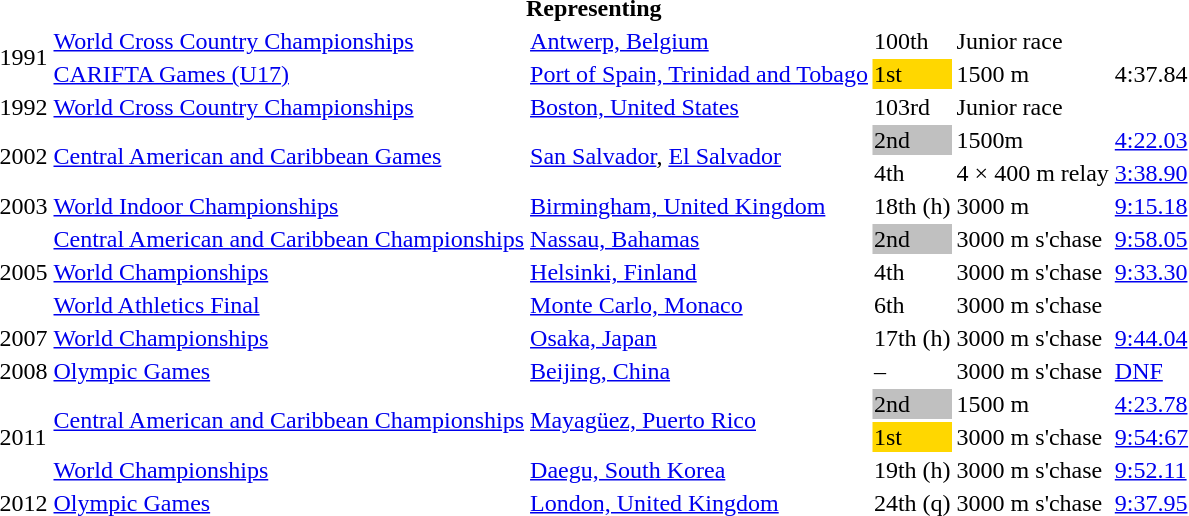<table>
<tr>
<th colspan="6">Representing </th>
</tr>
<tr>
<td rowspan=2>1991</td>
<td><a href='#'>World Cross Country Championships</a></td>
<td><a href='#'>Antwerp, Belgium</a></td>
<td>100th</td>
<td>Junior race</td>
<td></td>
</tr>
<tr>
<td><a href='#'>CARIFTA Games (U17)</a></td>
<td><a href='#'>Port of Spain, Trinidad and Tobago</a></td>
<td bgcolor=gold>1st</td>
<td>1500 m</td>
<td>4:37.84</td>
</tr>
<tr>
<td>1992</td>
<td><a href='#'>World Cross Country Championships</a></td>
<td><a href='#'>Boston, United States</a></td>
<td>103rd</td>
<td>Junior race</td>
<td></td>
</tr>
<tr>
<td rowspan=2>2002</td>
<td rowspan=2><a href='#'>Central American and Caribbean Games</a></td>
<td rowspan=2><a href='#'>San Salvador</a>, <a href='#'>El Salvador</a></td>
<td bgcolor=silver>2nd</td>
<td>1500m</td>
<td><a href='#'>4:22.03</a></td>
</tr>
<tr>
<td>4th</td>
<td>4 × 400 m relay</td>
<td><a href='#'>3:38.90</a></td>
</tr>
<tr>
<td>2003</td>
<td><a href='#'>World Indoor Championships</a></td>
<td><a href='#'>Birmingham, United Kingdom</a></td>
<td>18th (h)</td>
<td>3000 m</td>
<td><a href='#'>9:15.18</a></td>
</tr>
<tr>
<td rowspan=3>2005</td>
<td><a href='#'>Central American and Caribbean Championships</a></td>
<td><a href='#'>Nassau, Bahamas</a></td>
<td bgcolor=silver>2nd</td>
<td>3000 m s'chase</td>
<td><a href='#'>9:58.05</a></td>
</tr>
<tr>
<td><a href='#'>World Championships</a></td>
<td><a href='#'>Helsinki, Finland</a></td>
<td>4th</td>
<td>3000 m s'chase</td>
<td><a href='#'>9:33.30</a></td>
</tr>
<tr>
<td><a href='#'>World Athletics Final</a></td>
<td><a href='#'>Monte Carlo, Monaco</a></td>
<td>6th</td>
<td>3000 m s'chase</td>
<td></td>
</tr>
<tr>
<td>2007</td>
<td><a href='#'>World Championships</a></td>
<td><a href='#'>Osaka, Japan</a></td>
<td>17th (h)</td>
<td>3000 m s'chase</td>
<td><a href='#'>9:44.04</a></td>
</tr>
<tr>
<td>2008</td>
<td><a href='#'>Olympic Games</a></td>
<td><a href='#'>Beijing, China</a></td>
<td>–</td>
<td>3000 m s'chase</td>
<td><a href='#'>DNF</a></td>
</tr>
<tr>
<td rowspan=3>2011</td>
<td rowspan=2><a href='#'>Central American and Caribbean Championships</a></td>
<td rowspan=2><a href='#'>Mayagüez, Puerto Rico</a></td>
<td bgcolor=silver>2nd</td>
<td>1500 m</td>
<td><a href='#'>4:23.78</a></td>
</tr>
<tr>
<td bgcolor=gold>1st</td>
<td>3000 m s'chase</td>
<td><a href='#'>9:54:67</a></td>
</tr>
<tr>
<td><a href='#'>World Championships</a></td>
<td><a href='#'>Daegu, South Korea</a></td>
<td>19th (h)</td>
<td>3000 m s'chase</td>
<td><a href='#'>9:52.11</a></td>
</tr>
<tr>
<td>2012</td>
<td><a href='#'>Olympic Games</a></td>
<td><a href='#'>London, United Kingdom</a></td>
<td>24th (q)</td>
<td>3000 m s'chase</td>
<td><a href='#'>9:37.95</a></td>
</tr>
</table>
